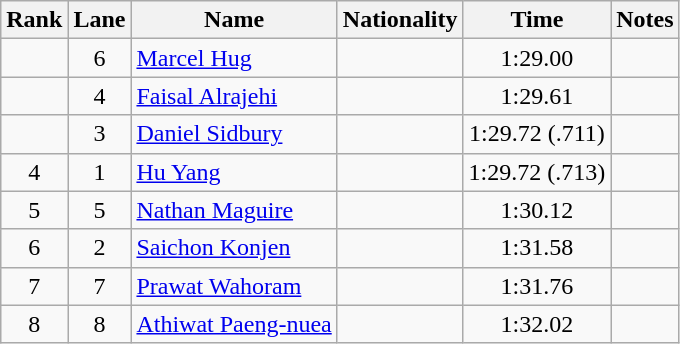<table class="wikitable sortable" style="text-align:center">
<tr>
<th>Rank</th>
<th>Lane</th>
<th>Name</th>
<th>Nationality</th>
<th>Time</th>
<th>Notes</th>
</tr>
<tr>
<td></td>
<td>6</td>
<td align=left><a href='#'>Marcel Hug</a></td>
<td align=left></td>
<td>1:29.00</td>
<td></td>
</tr>
<tr>
<td></td>
<td>4</td>
<td align=left><a href='#'>Faisal Alrajehi</a></td>
<td align=left></td>
<td>1:29.61</td>
<td></td>
</tr>
<tr>
<td></td>
<td>3</td>
<td align=left><a href='#'>Daniel Sidbury</a></td>
<td align=left></td>
<td>1:29.72 (.711)</td>
<td></td>
</tr>
<tr>
<td>4</td>
<td>1</td>
<td align=left><a href='#'>Hu Yang</a></td>
<td align=left></td>
<td>1:29.72 (.713)</td>
<td></td>
</tr>
<tr>
<td>5</td>
<td>5</td>
<td align=left><a href='#'>Nathan Maguire</a></td>
<td align=left></td>
<td>1:30.12</td>
<td></td>
</tr>
<tr>
<td>6</td>
<td>2</td>
<td align=left><a href='#'>Saichon Konjen</a></td>
<td align=left></td>
<td>1:31.58</td>
<td></td>
</tr>
<tr>
<td>7</td>
<td>7</td>
<td align=left><a href='#'>Prawat Wahoram</a></td>
<td align=left></td>
<td>1:31.76</td>
<td></td>
</tr>
<tr>
<td>8</td>
<td>8</td>
<td align=left><a href='#'>Athiwat Paeng-nuea</a></td>
<td align=left></td>
<td>1:32.02</td>
<td></td>
</tr>
</table>
